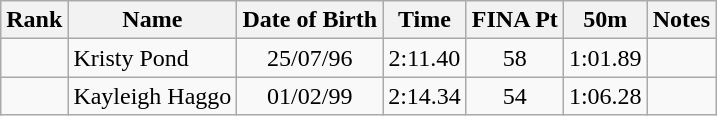<table class="wikitable sortable" style="text-align:center">
<tr>
<th>Rank</th>
<th>Name</th>
<th>Date of Birth</th>
<th>Time</th>
<th>FINA Pt</th>
<th>50m</th>
<th>Notes</th>
</tr>
<tr>
<td></td>
<td align=left> Kristy Pond</td>
<td>25/07/96</td>
<td>2:11.40</td>
<td>58</td>
<td>1:01.89</td>
<td></td>
</tr>
<tr>
<td></td>
<td align=left> Kayleigh Haggo</td>
<td>01/02/99</td>
<td>2:14.34</td>
<td>54</td>
<td>1:06.28</td>
<td></td>
</tr>
</table>
